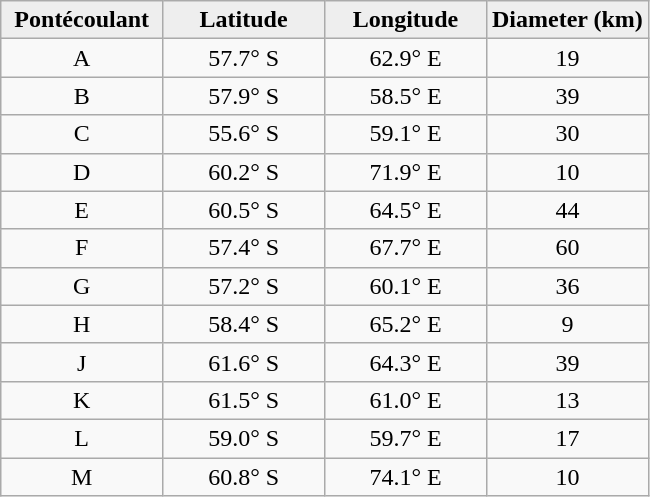<table class="wikitable">
<tr>
<th width="25%" style="background:#eeeeee;">Pontécoulant</th>
<th width="25%" style="background:#eeeeee;">Latitude</th>
<th width="25%" style="background:#eeeeee;">Longitude</th>
<th width="25%" style="background:#eeeeee;">Diameter (km)</th>
</tr>
<tr>
<td align="center">A</td>
<td align="center">57.7° S</td>
<td align="center">62.9° E</td>
<td align="center">19</td>
</tr>
<tr>
<td align="center">B</td>
<td align="center">57.9° S</td>
<td align="center">58.5° E</td>
<td align="center">39</td>
</tr>
<tr>
<td align="center">C</td>
<td align="center">55.6° S</td>
<td align="center">59.1° E</td>
<td align="center">30</td>
</tr>
<tr>
<td align="center">D</td>
<td align="center">60.2° S</td>
<td align="center">71.9° E</td>
<td align="center">10</td>
</tr>
<tr>
<td align="center">E</td>
<td align="center">60.5° S</td>
<td align="center">64.5° E</td>
<td align="center">44</td>
</tr>
<tr>
<td align="center">F</td>
<td align="center">57.4° S</td>
<td align="center">67.7° E</td>
<td align="center">60</td>
</tr>
<tr>
<td align="center">G</td>
<td align="center">57.2° S</td>
<td align="center">60.1° E</td>
<td align="center">36</td>
</tr>
<tr>
<td align="center">H</td>
<td align="center">58.4° S</td>
<td align="center">65.2° E</td>
<td align="center">9</td>
</tr>
<tr>
<td align="center">J</td>
<td align="center">61.6° S</td>
<td align="center">64.3° E</td>
<td align="center">39</td>
</tr>
<tr>
<td align="center">K</td>
<td align="center">61.5° S</td>
<td align="center">61.0° E</td>
<td align="center">13</td>
</tr>
<tr>
<td align="center">L</td>
<td align="center">59.0° S</td>
<td align="center">59.7° E</td>
<td align="center">17</td>
</tr>
<tr>
<td align="center">M</td>
<td align="center">60.8° S</td>
<td align="center">74.1° E</td>
<td align="center">10</td>
</tr>
</table>
